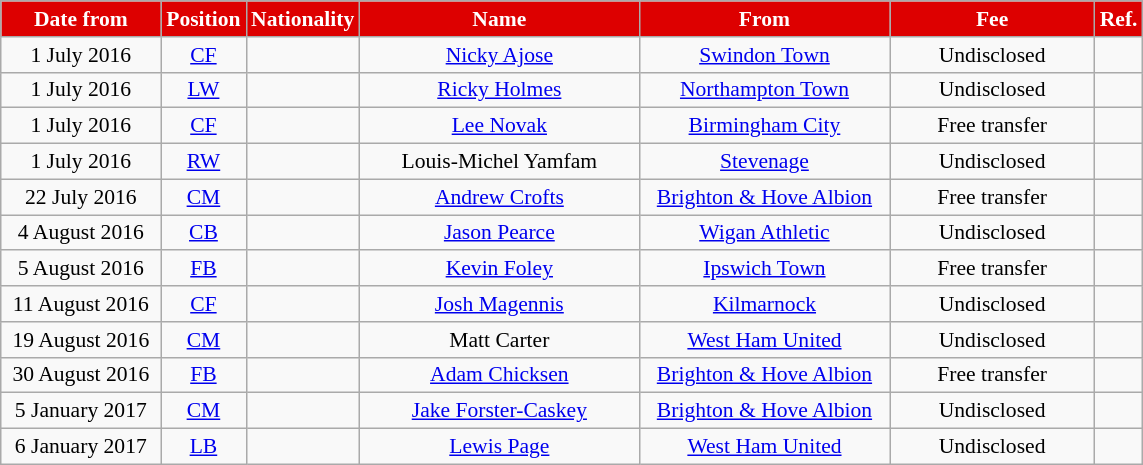<table class="wikitable"  style="text-align:center; font-size:90%; ">
<tr>
<th style="background:#DD0000; color:white; width:100px;">Date from</th>
<th style="background:#DD0000; color:white; width:50px;">Position</th>
<th style="background:#DD0000; color:white; width:50px;">Nationality</th>
<th style="background:#DD0000; color:white; width:180px;">Name</th>
<th style="background:#DD0000; color:white; width:160px;">From</th>
<th style="background:#DD0000; color:white; width:130px;">Fee</th>
<th style="background:#DD0000; color:white; width:25px;">Ref.</th>
</tr>
<tr>
<td>1 July 2016</td>
<td><a href='#'>CF</a></td>
<td></td>
<td><a href='#'>Nicky Ajose</a></td>
<td><a href='#'>Swindon Town</a></td>
<td>Undisclosed</td>
<td></td>
</tr>
<tr>
<td>1 July 2016</td>
<td><a href='#'>LW</a></td>
<td></td>
<td><a href='#'>Ricky Holmes</a></td>
<td><a href='#'>Northampton Town</a></td>
<td>Undisclosed</td>
<td></td>
</tr>
<tr>
<td>1 July 2016</td>
<td><a href='#'>CF</a></td>
<td></td>
<td><a href='#'>Lee Novak</a></td>
<td><a href='#'>Birmingham City</a></td>
<td>Free transfer</td>
<td></td>
</tr>
<tr>
<td>1 July 2016</td>
<td><a href='#'>RW</a></td>
<td></td>
<td>Louis-Michel Yamfam</td>
<td><a href='#'>Stevenage</a></td>
<td>Undisclosed</td>
<td></td>
</tr>
<tr>
<td>22 July 2016</td>
<td><a href='#'>CM</a></td>
<td></td>
<td><a href='#'>Andrew Crofts</a></td>
<td><a href='#'>Brighton & Hove Albion</a></td>
<td>Free transfer</td>
<td></td>
</tr>
<tr>
<td>4 August 2016</td>
<td><a href='#'>CB</a></td>
<td></td>
<td><a href='#'>Jason Pearce</a></td>
<td><a href='#'>Wigan Athletic</a></td>
<td>Undisclosed</td>
<td></td>
</tr>
<tr>
<td>5 August 2016</td>
<td><a href='#'>FB</a></td>
<td></td>
<td><a href='#'>Kevin Foley</a></td>
<td><a href='#'>Ipswich Town</a></td>
<td>Free transfer</td>
<td></td>
</tr>
<tr>
<td>11 August 2016</td>
<td><a href='#'>CF</a></td>
<td></td>
<td><a href='#'>Josh Magennis</a></td>
<td><a href='#'>Kilmarnock</a></td>
<td>Undisclosed</td>
<td></td>
</tr>
<tr>
<td>19 August 2016</td>
<td><a href='#'>CM</a></td>
<td></td>
<td>Matt Carter</td>
<td><a href='#'>West Ham United</a></td>
<td>Undisclosed</td>
<td></td>
</tr>
<tr>
<td>30 August 2016</td>
<td><a href='#'>FB</a></td>
<td></td>
<td><a href='#'>Adam Chicksen</a></td>
<td><a href='#'>Brighton & Hove Albion</a></td>
<td>Free transfer</td>
<td></td>
</tr>
<tr>
<td>5 January 2017</td>
<td><a href='#'>CM</a></td>
<td></td>
<td><a href='#'>Jake Forster-Caskey</a></td>
<td><a href='#'>Brighton & Hove Albion</a></td>
<td>Undisclosed</td>
<td></td>
</tr>
<tr>
<td>6 January 2017</td>
<td><a href='#'>LB</a></td>
<td></td>
<td><a href='#'>Lewis Page</a></td>
<td><a href='#'>West Ham United</a></td>
<td>Undisclosed</td>
<td></td>
</tr>
</table>
